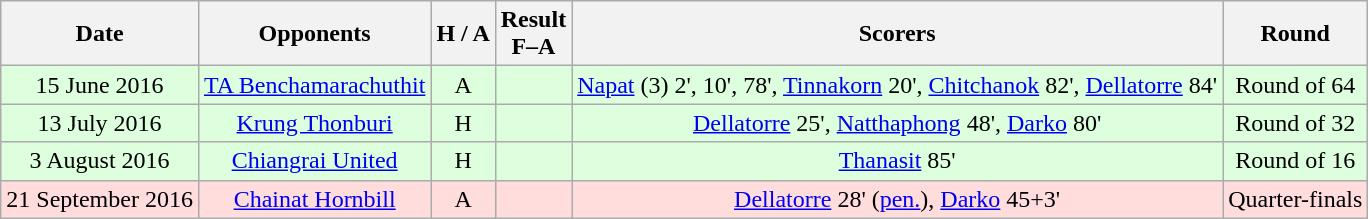<table class="wikitable" style="text-align:center">
<tr>
<th>Date</th>
<th>Opponents</th>
<th>H / A</th>
<th>Result<br>F–A</th>
<th>Scorers</th>
<th>Round</th>
</tr>
<tr bgcolor="#ddffdd">
<td>15 June 2016</td>
<td><a href='#'>TA Benchamarachuthit</a></td>
<td>A</td>
<td></td>
<td><a href='#'>Napat</a> (3) 2', 10', 78', <a href='#'>Tinnakorn</a> 20', <a href='#'>Chitchanok</a> 82', <a href='#'>Dellatorre</a> 84'</td>
<td>Round of 64</td>
</tr>
<tr bgcolor="#ddffdd">
<td>13 July 2016</td>
<td><a href='#'>Krung Thonburi</a></td>
<td>H</td>
<td></td>
<td><a href='#'>Dellatorre</a> 25', <a href='#'>Natthaphong</a> 48', <a href='#'>Darko</a> 80'</td>
<td>Round of 32</td>
</tr>
<tr bgcolor="#ddffdd">
<td>3 August 2016</td>
<td><a href='#'>Chiangrai United</a></td>
<td>H</td>
<td></td>
<td><a href='#'>Thanasit</a> 85'</td>
<td>Round of 16</td>
</tr>
<tr bgcolor="#ffdddd">
<td>21 September 2016</td>
<td><a href='#'>Chainat Hornbill</a></td>
<td>A</td>
<td></td>
<td><a href='#'>Dellatorre</a> 28' (<a href='#'>pen.</a>), <a href='#'>Darko</a> 45+3'</td>
<td>Quarter-finals</td>
</tr>
</table>
